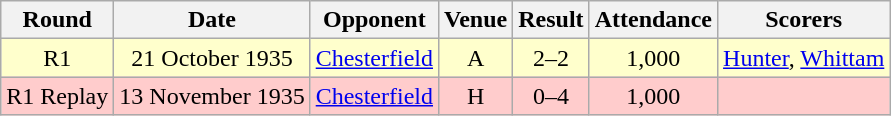<table class="wikitable" style="font-size:100%; text-align:center">
<tr>
<th>Round</th>
<th>Date</th>
<th>Opponent</th>
<th>Venue</th>
<th>Result</th>
<th>Attendance</th>
<th>Scorers</th>
</tr>
<tr style="background-color: #FFFFCC;">
<td>R1</td>
<td>21 October 1935</td>
<td><a href='#'>Chesterfield</a></td>
<td>A</td>
<td>2–2</td>
<td>1,000</td>
<td><a href='#'>Hunter</a>, <a href='#'>Whittam</a></td>
</tr>
<tr style="background-color: #FFCCCC;">
<td>R1 Replay</td>
<td>13 November 1935</td>
<td><a href='#'>Chesterfield</a></td>
<td>H</td>
<td>0–4</td>
<td>1,000</td>
<td></td>
</tr>
</table>
